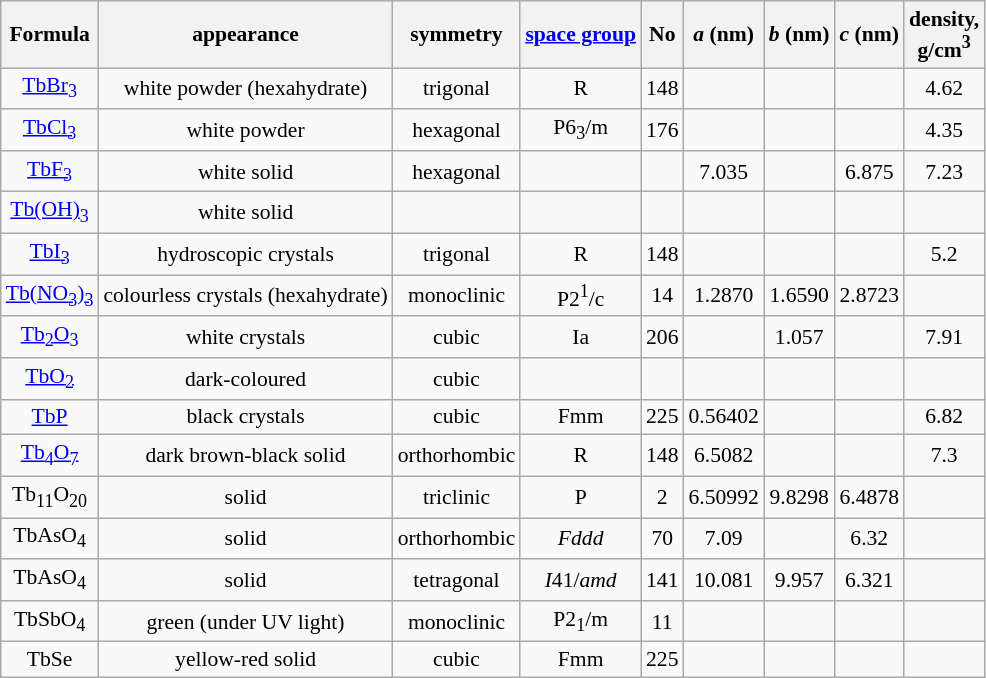<table Class = "wikitable" style = "text-align: center; font-size: 90%;">
<tr>
<th>Formula</th>
<th>appearance</th>
<th>symmetry</th>
<th><a href='#'>space group</a></th>
<th>No</th>
<th><em>a</em> (nm)</th>
<th><em>b</em> (nm)</th>
<th><em>c</em> (nm)</th>
<th>density, <br>g/cm<sup>3</sup></th>
</tr>
<tr>
<td><a href='#'>TbBr<sub>3</sub></a></td>
<td>white powder (hexahydrate)</td>
<td>trigonal</td>
<td>R</td>
<td>148</td>
<td></td>
<td></td>
<td></td>
<td>4.62</td>
</tr>
<tr>
<td><a href='#'>TbCl<sub>3</sub></a></td>
<td>white powder</td>
<td>hexagonal</td>
<td>P6<sub>3</sub>/m</td>
<td>176</td>
<td></td>
<td></td>
<td></td>
<td>4.35</td>
</tr>
<tr>
<td><a href='#'>TbF<sub>3</sub></a></td>
<td>white solid</td>
<td>hexagonal</td>
<td></td>
<td></td>
<td>7.035</td>
<td></td>
<td>6.875</td>
<td>7.23</td>
</tr>
<tr>
<td><a href='#'>Tb(OH)<sub>3</sub></a></td>
<td>white solid</td>
<td></td>
<td></td>
<td></td>
<td></td>
<td></td>
<td></td>
<td></td>
</tr>
<tr>
<td><a href='#'>TbI<sub>3</sub></a></td>
<td>hydroscopic crystals</td>
<td>trigonal</td>
<td>R</td>
<td>148</td>
<td></td>
<td></td>
<td></td>
<td>5.2</td>
</tr>
<tr>
<td><a href='#'>Tb(NO<sub>3</sub>)<sub>3</sub></a></td>
<td>colourless crystals (hexahydrate)</td>
<td>monoclinic</td>
<td>P2<sup>1</sup>/c</td>
<td>14</td>
<td>1.2870</td>
<td>1.6590</td>
<td>2.8723</td>
<td></td>
</tr>
<tr>
<td><a href='#'>Tb<sub>2</sub>O<sub>3</sub></a></td>
<td>white crystals</td>
<td>cubic</td>
<td>Ia</td>
<td>206</td>
<td></td>
<td>1.057</td>
<td></td>
<td>7.91</td>
</tr>
<tr>
<td><a href='#'>TbO<sub>2</sub></a></td>
<td>dark-coloured</td>
<td>cubic</td>
<td></td>
<td></td>
<td></td>
<td></td>
<td></td>
<td></td>
</tr>
<tr>
<td><a href='#'>TbP</a></td>
<td>black crystals</td>
<td>cubic</td>
<td>Fmm</td>
<td>225</td>
<td>0.56402</td>
<td></td>
<td></td>
<td>6.82</td>
</tr>
<tr>
<td><a href='#'>Tb<sub>4</sub>O<sub>7</sub></a></td>
<td>dark brown-black solid</td>
<td>orthorhombic</td>
<td>R</td>
<td>148</td>
<td>6.5082</td>
<td></td>
<td></td>
<td>7.3</td>
</tr>
<tr>
<td>Tb<sub>11</sub>O<sub>20</sub></td>
<td>solid</td>
<td>triclinic</td>
<td>P</td>
<td>2</td>
<td>6.50992</td>
<td>9.8298</td>
<td>6.4878</td>
<td></td>
</tr>
<tr>
<td>TbAsO<sub>4</sub></td>
<td>solid</td>
<td>orthorhombic</td>
<td><em>Fddd</em></td>
<td>70</td>
<td>7.09</td>
<td></td>
<td>6.32</td>
<td></td>
</tr>
<tr>
<td>TbAsO<sub>4</sub></td>
<td>solid</td>
<td>tetragonal</td>
<td><em>I</em>41/<em>amd</em></td>
<td>141</td>
<td>10.081</td>
<td>9.957</td>
<td>6.321</td>
<td></td>
</tr>
<tr>
<td>TbSbO<sub>4</sub></td>
<td>green (under UV light)</td>
<td>monoclinic</td>
<td>P2<sub>1</sub>/m</td>
<td>11</td>
<td></td>
<td></td>
<td></td>
<td></td>
</tr>
<tr>
<td>TbSe</td>
<td>yellow-red solid</td>
<td>cubic</td>
<td>Fmm</td>
<td>225</td>
<td></td>
<td></td>
<td></td>
<td></td>
</tr>
</table>
